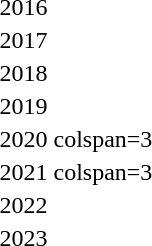<table>
<tr>
<td align="center">2016</td>
<td></td>
<td></td>
<td></td>
</tr>
<tr>
<td align="center">2017</td>
<td></td>
<td></td>
<td></td>
</tr>
<tr>
<td align="center">2018</td>
<td></td>
<td></td>
<td></td>
</tr>
<tr>
<td align="center">2019</td>
<td></td>
<td></td>
<td></td>
</tr>
<tr>
<td align="center">2020</td>
<td>colspan=3  </td>
</tr>
<tr>
<td align="center">2021</td>
<td>colspan=3  </td>
</tr>
<tr>
<td align="center">2022</td>
<td></td>
<td></td>
<td></td>
</tr>
<tr>
<td align="center">2023</td>
<td></td>
<td></td>
<td></td>
</tr>
</table>
